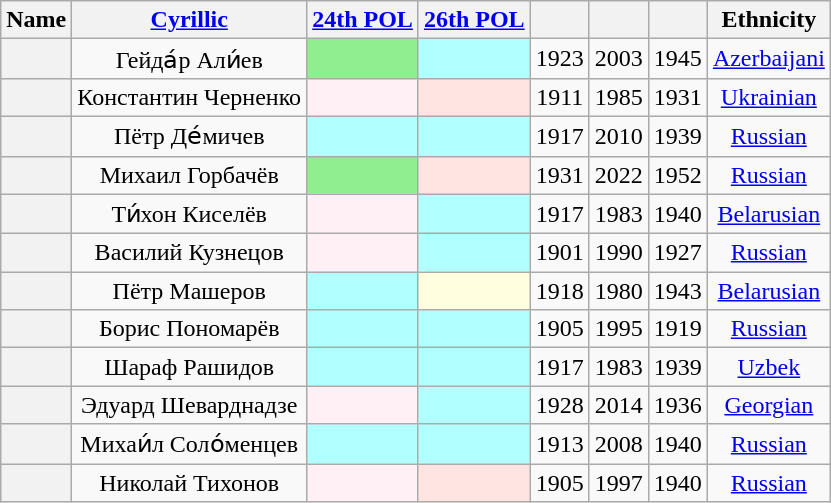<table class="wikitable sortable" style=text-align:center>
<tr>
<th scope="col">Name</th>
<th scope="col" class="unsortable"><a href='#'>Cyrillic</a></th>
<th scope="col"><a href='#'>24th POL</a></th>
<th scope="col"><a href='#'>26th POL</a></th>
<th scope="col"></th>
<th scope="col"></th>
<th scope="col"></th>
<th scope="col">Ethnicity</th>
</tr>
<tr>
<th align="center" scope="row" style="font-weight:normal;"></th>
<td>Гейда́р Али́ев</td>
<td bgcolor = LightGreen></td>
<td bgcolor = #B2FFFF></td>
<td>1923</td>
<td>2003</td>
<td>1945</td>
<td><a href='#'>Azerbaijani</a></td>
</tr>
<tr>
<th align="center" scope="row" style="font-weight:normal;"></th>
<td>Константин Черненко</td>
<td bgcolor = LavenderBlush></td>
<td bgcolor = MistyRose></td>
<td>1911</td>
<td>1985</td>
<td>1931</td>
<td><a href='#'>Ukrainian</a></td>
</tr>
<tr>
<th align="center" scope="row" style="font-weight:normal;"></th>
<td>Пётр Де́мичев</td>
<td bgcolor = #B2FFFF></td>
<td bgcolor = #B2FFFF></td>
<td>1917</td>
<td>2010</td>
<td>1939</td>
<td><a href='#'>Russian</a></td>
</tr>
<tr>
<th align="center" scope="row" style="font-weight:normal;"></th>
<td>Михаил Горбачёв</td>
<td bgcolor = LightGreen></td>
<td bgcolor = MistyRose></td>
<td>1931</td>
<td>2022</td>
<td>1952</td>
<td><a href='#'>Russian</a></td>
</tr>
<tr>
<th align="center" scope="row" style="font-weight:normal;"></th>
<td>Ти́хон Киселёв</td>
<td bgcolor = LavenderBlush></td>
<td bgcolor = #B2FFFF></td>
<td>1917</td>
<td>1983</td>
<td>1940</td>
<td><a href='#'>Belarusian</a></td>
</tr>
<tr>
<th align="center" scope="row" style="font-weight:normal;"></th>
<td>Василий Кузнецов</td>
<td bgcolor = LavenderBlush></td>
<td bgcolor = #B2FFFF></td>
<td>1901</td>
<td>1990</td>
<td>1927</td>
<td><a href='#'>Russian</a></td>
</tr>
<tr>
<th align="center" scope="row" style="font-weight:normal;"></th>
<td>Пётр Машеров</td>
<td bgcolor = #B2FFFF></td>
<td bgcolor = LightYellow></td>
<td>1918</td>
<td>1980</td>
<td>1943</td>
<td><a href='#'>Belarusian</a></td>
</tr>
<tr>
<th align="center" scope="row" style="font-weight:normal;"></th>
<td>Борис Пономарёв</td>
<td bgcolor = #B2FFFF></td>
<td bgcolor = #B2FFFF></td>
<td>1905</td>
<td>1995</td>
<td>1919</td>
<td><a href='#'>Russian</a></td>
</tr>
<tr>
<th align="center" scope="row" style="font-weight:normal;"></th>
<td>Шараф Рашидов</td>
<td bgcolor = #B2FFFF></td>
<td bgcolor = #B2FFFF></td>
<td>1917</td>
<td>1983</td>
<td>1939</td>
<td><a href='#'>Uzbek</a></td>
</tr>
<tr>
<th align="center" scope="row" style="font-weight:normal;"></th>
<td>Эдуард Шеварднадзе</td>
<td bgcolor = LavenderBlush></td>
<td bgcolor = #B2FFFF></td>
<td>1928</td>
<td>2014</td>
<td>1936</td>
<td><a href='#'>Georgian</a></td>
</tr>
<tr>
<th align="center" scope="row" style="font-weight:normal;"></th>
<td>Михаи́л Соло́менцев</td>
<td bgcolor = #B2FFFF></td>
<td bgcolor = #B2FFFF></td>
<td>1913</td>
<td>2008</td>
<td>1940</td>
<td><a href='#'>Russian</a></td>
</tr>
<tr>
<th align="center" scope="row" style="font-weight:normal;"></th>
<td>Николай Тихонов</td>
<td bgcolor = LavenderBlush></td>
<td bgcolor = MistyRose></td>
<td>1905</td>
<td>1997</td>
<td>1940</td>
<td><a href='#'>Russian</a></td>
</tr>
</table>
